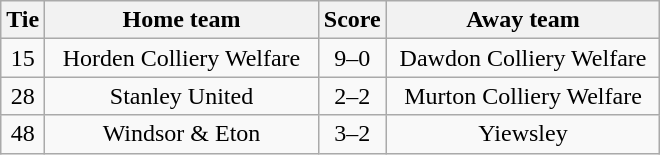<table class="wikitable" style="text-align:center;">
<tr>
<th width=20>Tie</th>
<th width=175>Home team</th>
<th width=20>Score</th>
<th width=175>Away team</th>
</tr>
<tr>
<td>15</td>
<td>Horden Colliery Welfare</td>
<td>9–0</td>
<td>Dawdon Colliery Welfare</td>
</tr>
<tr>
<td>28</td>
<td>Stanley United</td>
<td>2–2</td>
<td>Murton Colliery Welfare</td>
</tr>
<tr>
<td>48</td>
<td>Windsor & Eton</td>
<td>3–2</td>
<td>Yiewsley</td>
</tr>
</table>
